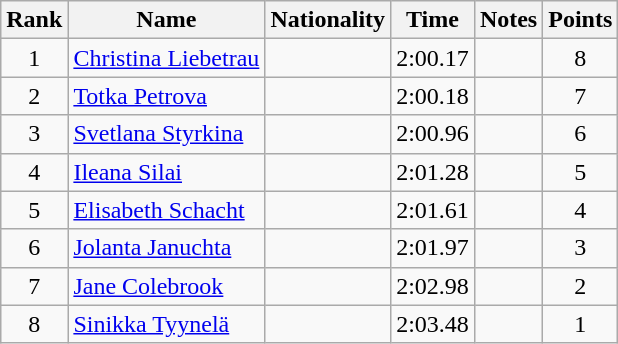<table class="wikitable sortable" style="text-align:center">
<tr>
<th>Rank</th>
<th>Name</th>
<th>Nationality</th>
<th>Time</th>
<th>Notes</th>
<th>Points</th>
</tr>
<tr>
<td>1</td>
<td align=left><a href='#'>Christina Liebetrau</a></td>
<td align=left></td>
<td>2:00.17</td>
<td></td>
<td>8</td>
</tr>
<tr>
<td>2</td>
<td align=left><a href='#'>Totka Petrova</a></td>
<td align=left></td>
<td>2:00.18</td>
<td></td>
<td>7</td>
</tr>
<tr>
<td>3</td>
<td align=left><a href='#'>Svetlana Styrkina</a></td>
<td align=left></td>
<td>2:00.96</td>
<td></td>
<td>6</td>
</tr>
<tr>
<td>4</td>
<td align=left><a href='#'>Ileana Silai</a></td>
<td align=left></td>
<td>2:01.28</td>
<td></td>
<td>5</td>
</tr>
<tr>
<td>5</td>
<td align=left><a href='#'>Elisabeth Schacht</a></td>
<td align=left></td>
<td>2:01.61</td>
<td></td>
<td>4</td>
</tr>
<tr>
<td>6</td>
<td align=left><a href='#'>Jolanta Januchta</a></td>
<td align=left></td>
<td>2:01.97</td>
<td></td>
<td>3</td>
</tr>
<tr>
<td>7</td>
<td align=left><a href='#'>Jane Colebrook</a></td>
<td align=left></td>
<td>2:02.98</td>
<td></td>
<td>2</td>
</tr>
<tr>
<td>8</td>
<td align=left><a href='#'>Sinikka Tyynelä</a></td>
<td align=left></td>
<td>2:03.48</td>
<td></td>
<td>1</td>
</tr>
</table>
